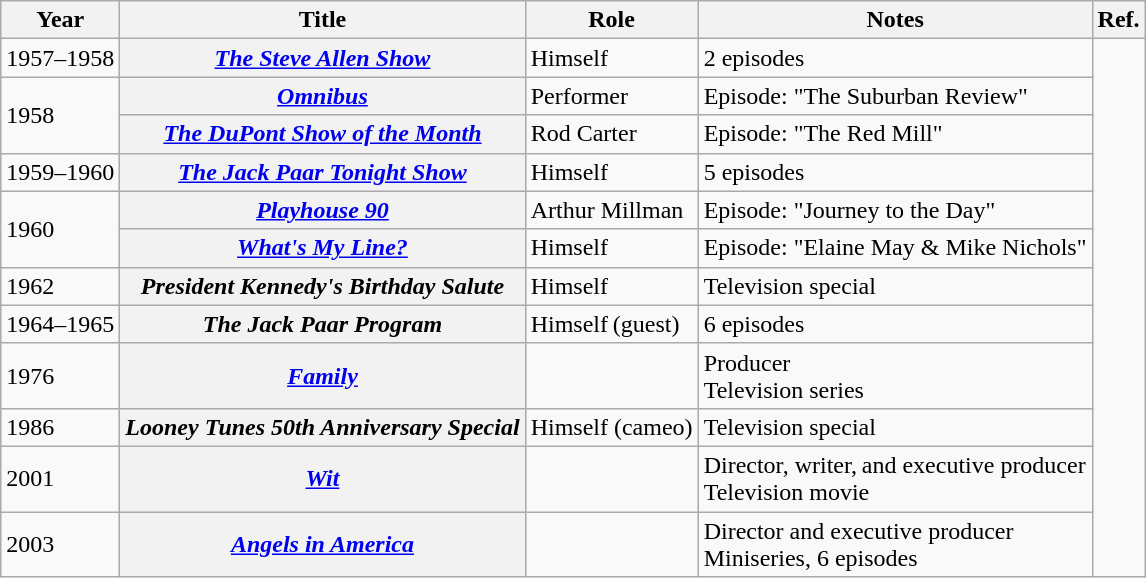<table class="wikitable plainrowheaders">
<tr>
<th scope="col">Year</th>
<th scope="col">Title</th>
<th scope="col">Role</th>
<th scope="col">Notes</th>
<th scope="col">Ref.</th>
</tr>
<tr>
<td>1957–1958</td>
<th scope="row"><em><a href='#'>The Steve Allen Show</a></em></th>
<td>Himself</td>
<td>2 episodes</td>
<td rowspan=14></td>
</tr>
<tr>
<td rowspan=2>1958</td>
<th scope="row"><em><a href='#'>Omnibus</a></em></th>
<td>Performer</td>
<td>Episode: "The Suburban Review"</td>
</tr>
<tr>
<th scope="row"><em><a href='#'>The DuPont Show of the Month</a></em></th>
<td>Rod Carter</td>
<td>Episode: "The Red Mill"</td>
</tr>
<tr>
<td>1959–1960</td>
<th scope="row"><em><a href='#'>The Jack Paar Tonight Show</a></em></th>
<td>Himself</td>
<td>5 episodes</td>
</tr>
<tr>
<td rowspan=2>1960</td>
<th scope="row"><em><a href='#'>Playhouse 90</a></em></th>
<td>Arthur Millman</td>
<td>Episode: "Journey to the Day"</td>
</tr>
<tr>
<th scope="row"><em><a href='#'>What's My Line?</a></em></th>
<td>Himself</td>
<td>Episode: "Elaine May & Mike Nichols"</td>
</tr>
<tr>
<td>1962</td>
<th scope="row"><em>President Kennedy's Birthday Salute</em></th>
<td>Himself</td>
<td>Television special</td>
</tr>
<tr>
<td>1964–1965</td>
<th scope="row"><em>The Jack Paar Program</em></th>
<td>Himself (guest)</td>
<td>6 episodes</td>
</tr>
<tr>
<td>1976</td>
<th scope="row"><em><a href='#'>Family</a></em></th>
<td></td>
<td>Producer<br>Television series</td>
</tr>
<tr>
<td>1986</td>
<th scope="row"><em>Looney Tunes 50th Anniversary Special</em></th>
<td>Himself (cameo)</td>
<td>Television special</td>
</tr>
<tr>
<td>2001</td>
<th scope="row"><em><a href='#'>Wit</a></em></th>
<td></td>
<td>Director, writer, and executive producer<br>Television movie</td>
</tr>
<tr>
<td>2003</td>
<th scope="row"><em><a href='#'>Angels in America</a></em></th>
<td></td>
<td>Director and executive producer<br>Miniseries, 6 episodes</td>
</tr>
</table>
